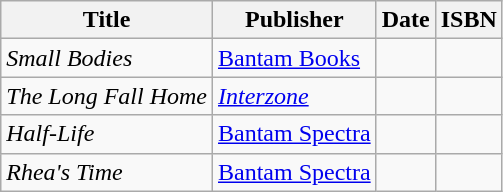<table class="wikitable">
<tr>
<th>Title</th>
<th>Publisher</th>
<th>Date</th>
<th>ISBN</th>
</tr>
<tr>
<td><em>Small Bodies</em></td>
<td><a href='#'>Bantam Books</a></td>
<td></td>
<td></td>
</tr>
<tr>
<td><em>The Long Fall Home</em></td>
<td><em><a href='#'>Interzone</a></em></td>
<td></td>
<td></td>
</tr>
<tr>
<td><em>Half-Life</em></td>
<td><a href='#'>Bantam Spectra</a></td>
<td></td>
<td></td>
</tr>
<tr>
<td><em>Rhea's Time</em></td>
<td><a href='#'>Bantam Spectra</a></td>
<td></td>
<td></td>
</tr>
</table>
